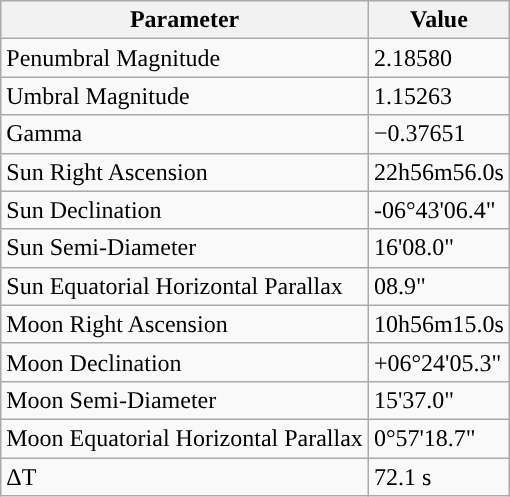<table class="wikitable">
<tr>
<th>Parameter</th>
<th>Value</th>
</tr>
<tr>
<td>Penumbral Magnitude</td>
<td>2.18580</td>
</tr>
<tr>
<td>Umbral Magnitude</td>
<td>1.15263</td>
</tr>
<tr>
<td>Gamma</td>
<td>−0.37651</td>
</tr>
<tr>
<td>Sun Right Ascension</td>
<td>22h56m56.0s</td>
</tr>
<tr>
<td>Sun Declination</td>
<td>-06°43'06.4"</td>
</tr>
<tr>
<td>Sun Semi-Diameter</td>
<td>16'08.0"</td>
</tr>
<tr>
<td>Sun Equatorial Horizontal Parallax</td>
<td>08.9"</td>
</tr>
<tr>
<td>Moon Right Ascension</td>
<td>10h56m15.0s</td>
</tr>
<tr>
<td>Moon Declination</td>
<td>+06°24'05.3"</td>
</tr>
<tr>
<td>Moon Semi-Diameter</td>
<td>15'37.0"</td>
</tr>
<tr>
<td>Moon Equatorial Horizontal Parallax</td>
<td>0°57'18.7"</td>
</tr>
<tr>
<td>ΔT</td>
<td>72.1 s</td>
</tr>
</table>
